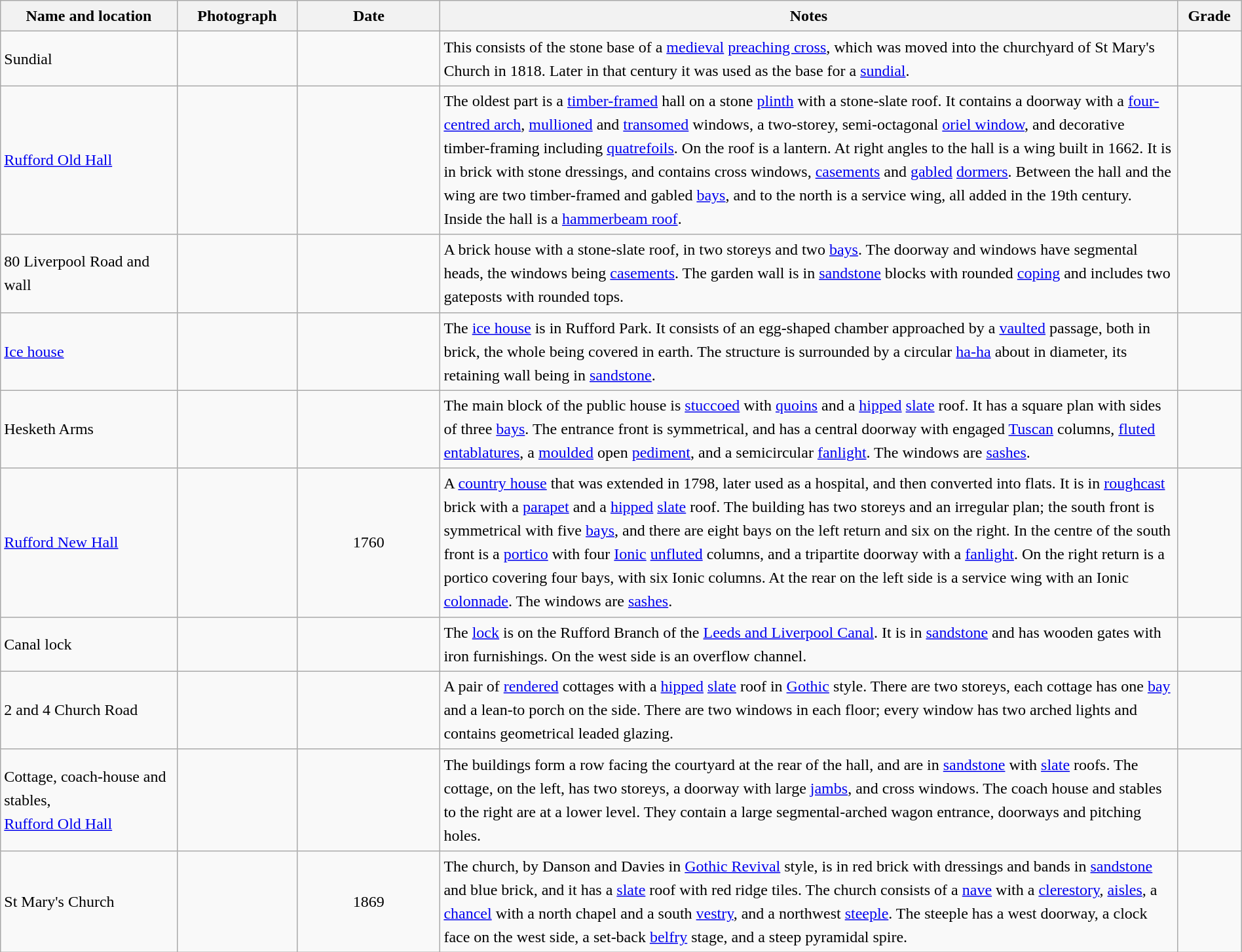<table class="wikitable sortable plainrowheaders" style="width:100%;border:0px;text-align:left;line-height:150%;">
<tr>
<th scope="col"  style="width:150px">Name and location</th>
<th scope="col"  style="width:100px" class="unsortable">Photograph</th>
<th scope="col"  style="width:120px">Date</th>
<th scope="col"  style="width:650px" class="unsortable">Notes</th>
<th scope="col"  style="width:50px">Grade</th>
</tr>
<tr>
<td>Sundial<br><small></small></td>
<td></td>
<td align="center"></td>
<td>This consists of the stone base of a <a href='#'>medieval</a> <a href='#'>preaching cross</a>, which was moved into the churchyard of St Mary's Church in 1818.  Later in that century it was used as the base for a <a href='#'>sundial</a>.</td>
<td align="center" ></td>
</tr>
<tr>
<td><a href='#'>Rufford Old Hall</a><br><small></small></td>
<td></td>
<td align="center"></td>
<td>The oldest part is a <a href='#'>timber-framed</a> hall on a stone <a href='#'>plinth</a> with a stone-slate roof.  It contains a doorway with a <a href='#'>four-centred arch</a>, <a href='#'>mullioned</a> and <a href='#'>transomed</a> windows, a two-storey, semi-octagonal <a href='#'>oriel window</a>, and decorative timber-framing including <a href='#'>quatrefoils</a>.  On the roof is a lantern.  At right angles to the hall is a wing built in 1662.  It is in brick with stone dressings, and contains cross windows, <a href='#'>casements</a> and <a href='#'>gabled</a> <a href='#'>dormers</a>.  Between the hall and the wing are two timber-framed and gabled <a href='#'>bays</a>, and to the north is a service wing, all added in the 19th century.  Inside the hall is a <a href='#'>hammerbeam roof</a>.</td>
<td align="center" ></td>
</tr>
<tr>
<td>80 Liverpool Road and wall<br><small></small></td>
<td></td>
<td align="center"></td>
<td>A brick house with a stone-slate roof, in two storeys and two <a href='#'>bays</a>.  The doorway and windows have segmental heads, the windows being <a href='#'>casements</a>.  The garden wall is in <a href='#'>sandstone</a> blocks with rounded <a href='#'>coping</a> and includes two gateposts with rounded tops.</td>
<td align="center" ></td>
</tr>
<tr>
<td><a href='#'>Ice house</a><br><small></small></td>
<td></td>
<td align="center"></td>
<td>The <a href='#'>ice house</a> is in Rufford Park.  It consists of an egg-shaped chamber approached by a <a href='#'>vaulted</a> passage, both in brick, the whole being covered in earth.  The structure is surrounded by a circular <a href='#'>ha-ha</a> about  in diameter, its retaining wall being in <a href='#'>sandstone</a>.</td>
<td align="center" ></td>
</tr>
<tr>
<td>Hesketh Arms<br><small></small></td>
<td></td>
<td align="center"></td>
<td>The main block of the public house is <a href='#'>stuccoed</a> with <a href='#'>quoins</a> and a <a href='#'>hipped</a> <a href='#'>slate</a> roof.  It has a square plan with sides of three <a href='#'>bays</a>.  The entrance front is symmetrical, and has a central doorway with engaged <a href='#'>Tuscan</a> columns, <a href='#'>fluted</a> <a href='#'>entablatures</a>, a <a href='#'>moulded</a> open <a href='#'>pediment</a>, and a semicircular <a href='#'>fanlight</a>.  The windows are <a href='#'>sashes</a>.</td>
<td align="center" ></td>
</tr>
<tr>
<td><a href='#'>Rufford New Hall</a><br><small></small></td>
<td></td>
<td align="center">1760</td>
<td>A <a href='#'>country house</a> that was extended in 1798, later used as a hospital, and then converted into flats.  It is in <a href='#'>roughcast</a> brick with a <a href='#'>parapet</a> and a <a href='#'>hipped</a> <a href='#'>slate</a> roof.  The building has two storeys and an irregular plan; the south front is symmetrical with five <a href='#'>bays</a>, and there are eight bays on the left return and six on the right.  In the centre of the south front is a <a href='#'>portico</a> with four <a href='#'>Ionic</a> <a href='#'>unfluted</a> columns, and a tripartite doorway with a <a href='#'>fanlight</a>.  On the right return is a portico covering four bays, with six Ionic columns.  At the rear on the left side is a service wing with an Ionic <a href='#'>colonnade</a>.  The windows are <a href='#'>sashes</a>.</td>
<td align="center" ></td>
</tr>
<tr>
<td>Canal lock<br><small></small></td>
<td></td>
<td align="center"></td>
<td>The <a href='#'>lock</a> is on the Rufford Branch of the <a href='#'>Leeds and Liverpool Canal</a>.  It is in <a href='#'>sandstone</a> and has wooden gates with iron furnishings.  On the west side is an overflow channel.</td>
<td align="center" ></td>
</tr>
<tr>
<td>2 and 4 Church Road<br><small></small></td>
<td></td>
<td align="center"></td>
<td>A pair of <a href='#'>rendered</a> cottages with a <a href='#'>hipped</a> <a href='#'>slate</a> roof in <a href='#'>Gothic</a> style.  There are two storeys, each cottage has one <a href='#'>bay</a> and a lean-to porch on the side.  There are two windows in each floor; every window has two arched lights and contains geometrical leaded glazing.</td>
<td align="center" ></td>
</tr>
<tr>
<td>Cottage, coach-house and stables,<br><a href='#'>Rufford Old Hall</a><br><small></small></td>
<td></td>
<td align="center"></td>
<td>The buildings form a row facing the courtyard at the rear of the hall, and are in <a href='#'>sandstone</a> with <a href='#'>slate</a> roofs.  The cottage, on the left, has two storeys, a doorway with large <a href='#'>jambs</a>, and cross windows.  The coach house and stables to the right are at a lower level.  They contain a large segmental-arched wagon entrance, doorways and pitching holes.</td>
<td align="center" ></td>
</tr>
<tr>
<td>St Mary's Church<br><small></small></td>
<td></td>
<td align="center">1869</td>
<td>The church, by Danson and Davies in <a href='#'>Gothic Revival</a> style, is in red brick with dressings and bands in <a href='#'>sandstone</a> and blue brick, and it has a <a href='#'>slate</a> roof with red ridge tiles.  The church consists of a <a href='#'>nave</a> with a <a href='#'>clerestory</a>, <a href='#'>aisles</a>, a <a href='#'>chancel</a> with a north chapel and a south <a href='#'>vestry</a>, and a northwest <a href='#'>steeple</a>.  The steeple has a west doorway, a clock face on the west side, a set-back <a href='#'>belfry</a> stage, and a steep pyramidal spire.</td>
<td align="center" ></td>
</tr>
<tr>
</tr>
</table>
